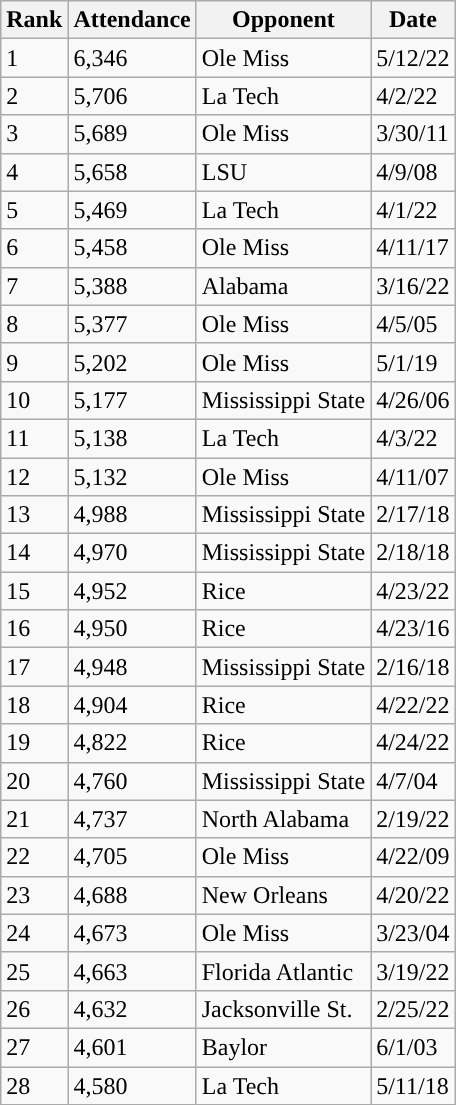<table class="wikitable" border="1">
<tr>
<th>Rank</th>
<th>Attendance</th>
<th>Opponent</th>
<th>Date</th>
</tr>
<tr>
<td>1</td>
<td>6,346</td>
<td>Ole Miss</td>
<td>5/12/22</td>
</tr>
<tr>
<td>2</td>
<td>5,706</td>
<td>La Tech</td>
<td>4/2/22</td>
</tr>
<tr>
<td>3</td>
<td>5,689</td>
<td>Ole Miss</td>
<td>3/30/11</td>
</tr>
<tr>
<td>4</td>
<td>5,658</td>
<td>LSU</td>
<td>4/9/08</td>
</tr>
<tr>
<td>5</td>
<td>5,469</td>
<td>La Tech</td>
<td>4/1/22</td>
</tr>
<tr>
<td>6</td>
<td>5,458</td>
<td>Ole Miss</td>
<td>4/11/17</td>
</tr>
<tr>
<td>7</td>
<td>5,388</td>
<td>Alabama</td>
<td>3/16/22</td>
</tr>
<tr>
<td>8</td>
<td>5,377</td>
<td>Ole Miss</td>
<td>4/5/05</td>
</tr>
<tr>
<td>9</td>
<td>5,202</td>
<td>Ole Miss</td>
<td>5/1/19</td>
</tr>
<tr>
<td>10</td>
<td>5,177</td>
<td>Mississippi State</td>
<td>4/26/06</td>
</tr>
<tr>
<td>11</td>
<td>5,138</td>
<td>La Tech</td>
<td>4/3/22</td>
</tr>
<tr>
<td>12</td>
<td>5,132</td>
<td>Ole Miss</td>
<td>4/11/07</td>
</tr>
<tr>
<td>13</td>
<td>4,988</td>
<td>Mississippi State</td>
<td>2/17/18</td>
</tr>
<tr>
<td>14</td>
<td>4,970</td>
<td>Mississippi State</td>
<td>2/18/18</td>
</tr>
<tr>
<td>15</td>
<td>4,952</td>
<td>Rice</td>
<td>4/23/22</td>
</tr>
<tr>
<td>16</td>
<td>4,950</td>
<td>Rice</td>
<td>4/23/16</td>
</tr>
<tr>
<td>17</td>
<td>4,948</td>
<td>Mississippi State</td>
<td>2/16/18</td>
</tr>
<tr>
<td>18</td>
<td>4,904</td>
<td>Rice</td>
<td>4/22/22</td>
</tr>
<tr>
<td>19</td>
<td>4,822</td>
<td>Rice</td>
<td>4/24/22</td>
</tr>
<tr>
<td>20</td>
<td>4,760</td>
<td>Mississippi State</td>
<td>4/7/04</td>
</tr>
<tr>
<td>21</td>
<td>4,737</td>
<td>North Alabama</td>
<td>2/19/22</td>
</tr>
<tr>
<td>22</td>
<td>4,705</td>
<td>Ole Miss</td>
<td>4/22/09</td>
</tr>
<tr>
<td>23</td>
<td>4,688</td>
<td>New Orleans</td>
<td>4/20/22</td>
</tr>
<tr>
<td>24</td>
<td>4,673</td>
<td>Ole Miss</td>
<td>3/23/04</td>
</tr>
<tr>
<td>25</td>
<td>4,663</td>
<td>Florida Atlantic</td>
<td>3/19/22</td>
</tr>
<tr>
<td>26</td>
<td>4,632</td>
<td>Jacksonville St.</td>
<td>2/25/22</td>
</tr>
<tr>
<td>27</td>
<td>4,601</td>
<td>Baylor</td>
<td>6/1/03</td>
</tr>
<tr>
<td>28</td>
<td>4,580</td>
<td>La Tech</td>
<td>5/11/18</td>
</tr>
<tr>
</tr>
</table>
